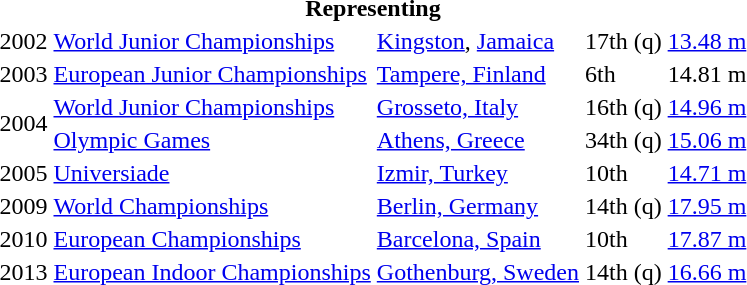<table>
<tr>
<th colspan="5">Representing </th>
</tr>
<tr>
<td>2002</td>
<td><a href='#'>World Junior Championships</a></td>
<td><a href='#'>Kingston</a>, <a href='#'>Jamaica</a></td>
<td>17th (q)</td>
<td><a href='#'>13.48 m</a></td>
</tr>
<tr>
<td>2003</td>
<td><a href='#'>European Junior Championships</a></td>
<td><a href='#'>Tampere, Finland</a></td>
<td>6th</td>
<td>14.81 m</td>
</tr>
<tr>
<td rowspan=2>2004</td>
<td><a href='#'>World Junior Championships</a></td>
<td><a href='#'>Grosseto, Italy</a></td>
<td>16th (q)</td>
<td><a href='#'>14.96 m</a></td>
</tr>
<tr>
<td><a href='#'>Olympic Games</a></td>
<td><a href='#'>Athens, Greece</a></td>
<td>34th (q)</td>
<td><a href='#'>15.06 m</a></td>
</tr>
<tr>
<td>2005</td>
<td><a href='#'>Universiade</a></td>
<td><a href='#'>Izmir, Turkey</a></td>
<td>10th</td>
<td><a href='#'>14.71 m</a></td>
</tr>
<tr>
<td>2009</td>
<td><a href='#'>World Championships</a></td>
<td><a href='#'>Berlin, Germany</a></td>
<td>14th (q)</td>
<td><a href='#'>17.95 m</a></td>
</tr>
<tr>
<td>2010</td>
<td><a href='#'>European Championships</a></td>
<td><a href='#'>Barcelona, Spain</a></td>
<td>10th</td>
<td><a href='#'>17.87 m</a></td>
</tr>
<tr>
<td>2013</td>
<td><a href='#'>European Indoor Championships</a></td>
<td><a href='#'>Gothenburg, Sweden</a></td>
<td>14th (q)</td>
<td><a href='#'>16.66 m</a></td>
</tr>
</table>
